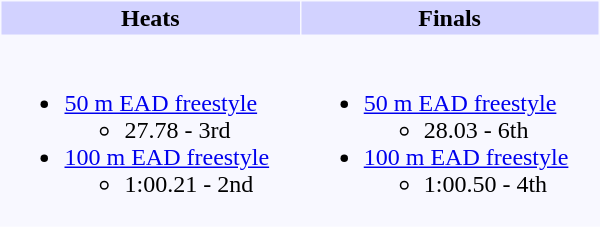<table border="0" cellpadding="2" cellspacing="1" style="empty-cells:show; width:400px; margin-left:1em; margin-bottom:0,5em; background:#f8f8ff;">
<tr>
<th align="center" bgcolor="d2d2ff">Heats</th>
<th align="center" bgcolor="d2d2ff">Finals</th>
</tr>
<tr ---- bgcolor="#f8f8ff" valign="top">
<td><br><ul><li><a href='#'>50 m EAD freestyle</a><ul><li>27.78 - 3rd</li></ul></li><li><a href='#'>100 m EAD freestyle</a><ul><li>1:00.21 - 2nd</li></ul></li></ul></td>
<td><br><ul><li><a href='#'>50 m EAD freestyle</a><ul><li>28.03 - 6th</li></ul></li><li><a href='#'>100 m EAD freestyle</a><ul><li>1:00.50 - 4th</li></ul></li></ul></td>
</tr>
</table>
